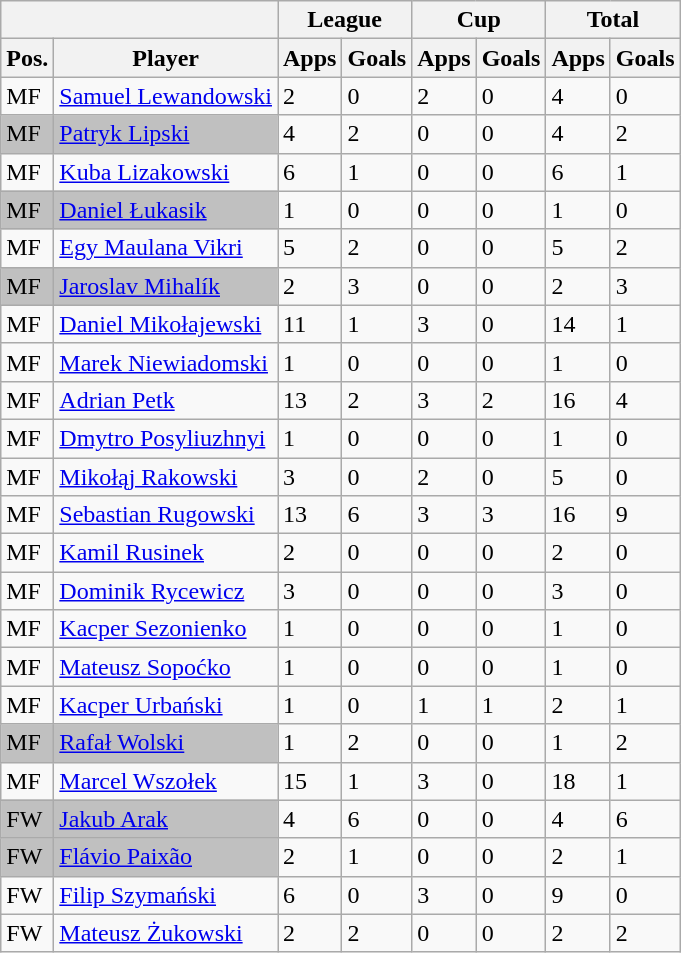<table class="wikitable" style="display: inline-table;">
<tr>
<th colspan="2"></th>
<th colspan="2">League</th>
<th colspan="2">Cup</th>
<th colspan="2">Total</th>
</tr>
<tr>
<th>Pos.</th>
<th>Player</th>
<th>Apps</th>
<th>Goals</th>
<th>Apps</th>
<th>Goals</th>
<th>Apps</th>
<th>Goals</th>
</tr>
<tr>
<td>MF</td>
<td><a href='#'>Samuel Lewandowski</a></td>
<td>2</td>
<td>0</td>
<td>2</td>
<td>0</td>
<td>4</td>
<td>0</td>
</tr>
<tr>
<td bgcolor=silver >MF</td>
<td bgcolor=silver ><a href='#'>Patryk Lipski</a></td>
<td>4</td>
<td>2</td>
<td>0</td>
<td>0</td>
<td>4</td>
<td>2</td>
</tr>
<tr>
<td>MF</td>
<td><a href='#'>Kuba Lizakowski</a></td>
<td>6</td>
<td>1</td>
<td>0</td>
<td>0</td>
<td>6</td>
<td>1</td>
</tr>
<tr>
<td bgcolor=silver >MF</td>
<td bgcolor=silver ><a href='#'>Daniel Łukasik</a></td>
<td>1</td>
<td>0</td>
<td>0</td>
<td>0</td>
<td>1</td>
<td>0</td>
</tr>
<tr>
<td>MF</td>
<td><a href='#'>Egy Maulana Vikri</a></td>
<td>5</td>
<td>2</td>
<td>0</td>
<td>0</td>
<td>5</td>
<td>2</td>
</tr>
<tr>
<td bgcolor=silver >MF</td>
<td bgcolor=silver ><a href='#'>Jaroslav Mihalík</a></td>
<td>2</td>
<td>3</td>
<td>0</td>
<td>0</td>
<td>2</td>
<td>3</td>
</tr>
<tr>
<td>MF</td>
<td><a href='#'>Daniel Mikołajewski</a></td>
<td>11</td>
<td>1</td>
<td>3</td>
<td>0</td>
<td>14</td>
<td>1</td>
</tr>
<tr>
<td>MF</td>
<td><a href='#'>Marek Niewiadomski</a></td>
<td>1</td>
<td>0</td>
<td>0</td>
<td>0</td>
<td>1</td>
<td>0</td>
</tr>
<tr>
<td>MF</td>
<td><a href='#'>Adrian Petk</a></td>
<td>13</td>
<td>2</td>
<td>3</td>
<td>2</td>
<td>16</td>
<td>4</td>
</tr>
<tr>
<td>MF</td>
<td><a href='#'>Dmytro Posyliuzhnyi</a></td>
<td>1</td>
<td>0</td>
<td>0</td>
<td>0</td>
<td>1</td>
<td>0</td>
</tr>
<tr>
<td>MF</td>
<td><a href='#'>Mikołąj Rakowski</a></td>
<td>3</td>
<td>0</td>
<td>2</td>
<td>0</td>
<td>5</td>
<td>0</td>
</tr>
<tr>
<td>MF</td>
<td><a href='#'>Sebastian Rugowski</a></td>
<td>13</td>
<td>6</td>
<td>3</td>
<td>3</td>
<td>16</td>
<td>9</td>
</tr>
<tr>
<td>MF</td>
<td><a href='#'>Kamil Rusinek</a></td>
<td>2</td>
<td>0</td>
<td>0</td>
<td>0</td>
<td>2</td>
<td>0</td>
</tr>
<tr>
<td>MF</td>
<td><a href='#'>Dominik Rycewicz</a></td>
<td>3</td>
<td>0</td>
<td>0</td>
<td>0</td>
<td>3</td>
<td>0</td>
</tr>
<tr>
<td>MF</td>
<td><a href='#'>Kacper Sezonienko</a></td>
<td>1</td>
<td>0</td>
<td>0</td>
<td>0</td>
<td>1</td>
<td>0</td>
</tr>
<tr>
<td>MF</td>
<td><a href='#'>Mateusz Sopoćko</a></td>
<td>1</td>
<td>0</td>
<td>0</td>
<td>0</td>
<td>1</td>
<td>0</td>
</tr>
<tr>
<td>MF</td>
<td><a href='#'>Kacper Urbański</a></td>
<td>1</td>
<td>0</td>
<td>1</td>
<td>1</td>
<td>2</td>
<td>1</td>
</tr>
<tr>
<td bgcolor=silver >MF</td>
<td bgcolor=silver ><a href='#'>Rafał Wolski</a></td>
<td>1</td>
<td>2</td>
<td>0</td>
<td>0</td>
<td>1</td>
<td>2</td>
</tr>
<tr>
<td>MF</td>
<td><a href='#'>Marcel Wszołek</a></td>
<td>15</td>
<td>1</td>
<td>3</td>
<td>0</td>
<td>18</td>
<td>1</td>
</tr>
<tr>
<td bgcolor=silver >FW</td>
<td bgcolor=silver ><a href='#'>Jakub Arak</a></td>
<td>4</td>
<td>6</td>
<td>0</td>
<td>0</td>
<td>4</td>
<td>6</td>
</tr>
<tr>
<td bgcolor=silver >FW</td>
<td bgcolor=silver ><a href='#'>Flávio Paixão</a></td>
<td>2</td>
<td>1</td>
<td>0</td>
<td>0</td>
<td>2</td>
<td>1</td>
</tr>
<tr>
<td>FW</td>
<td><a href='#'>Filip Szymański</a></td>
<td>6</td>
<td>0</td>
<td>3</td>
<td>0</td>
<td>9</td>
<td>0</td>
</tr>
<tr>
<td>FW</td>
<td><a href='#'>Mateusz Żukowski</a></td>
<td>2</td>
<td>2</td>
<td>0</td>
<td>0</td>
<td>2</td>
<td>2</td>
</tr>
</table>
